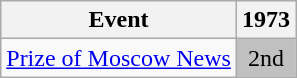<table class="wikitable" style="text-align:center">
<tr>
<th>Event</th>
<th>1973</th>
</tr>
<tr>
<td align=left><a href='#'>Prize of Moscow News</a></td>
<td bgcolor=silver>2nd</td>
</tr>
</table>
